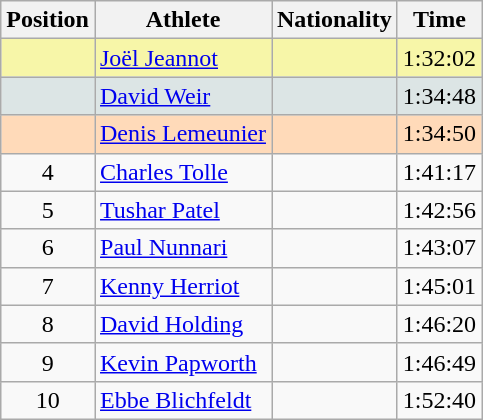<table class="wikitable sortable">
<tr>
<th>Position</th>
<th>Athlete</th>
<th>Nationality</th>
<th>Time</th>
</tr>
<tr bgcolor="#F7F6A8">
<td align=center></td>
<td><a href='#'>Joël Jeannot</a></td>
<td></td>
<td>1:32:02</td>
</tr>
<tr bgcolor="#DCE5E5">
<td align=center></td>
<td><a href='#'>David Weir</a></td>
<td></td>
<td>1:34:48</td>
</tr>
<tr bgcolor="#FFDAB9">
<td align=center></td>
<td><a href='#'>Denis Lemeunier</a></td>
<td></td>
<td>1:34:50</td>
</tr>
<tr>
<td align=center>4</td>
<td><a href='#'>Charles Tolle</a></td>
<td></td>
<td>1:41:17</td>
</tr>
<tr>
<td align=center>5</td>
<td><a href='#'>Tushar Patel</a></td>
<td></td>
<td>1:42:56</td>
</tr>
<tr>
<td align=center>6</td>
<td><a href='#'>Paul Nunnari</a></td>
<td></td>
<td>1:43:07</td>
</tr>
<tr>
<td align=center>7</td>
<td><a href='#'>Kenny Herriot</a></td>
<td></td>
<td>1:45:01</td>
</tr>
<tr>
<td align=center>8</td>
<td><a href='#'>David Holding</a></td>
<td></td>
<td>1:46:20</td>
</tr>
<tr>
<td align=center>9</td>
<td><a href='#'>Kevin Papworth</a></td>
<td></td>
<td>1:46:49</td>
</tr>
<tr>
<td align=center>10</td>
<td><a href='#'>Ebbe Blichfeldt</a></td>
<td></td>
<td>1:52:40</td>
</tr>
</table>
